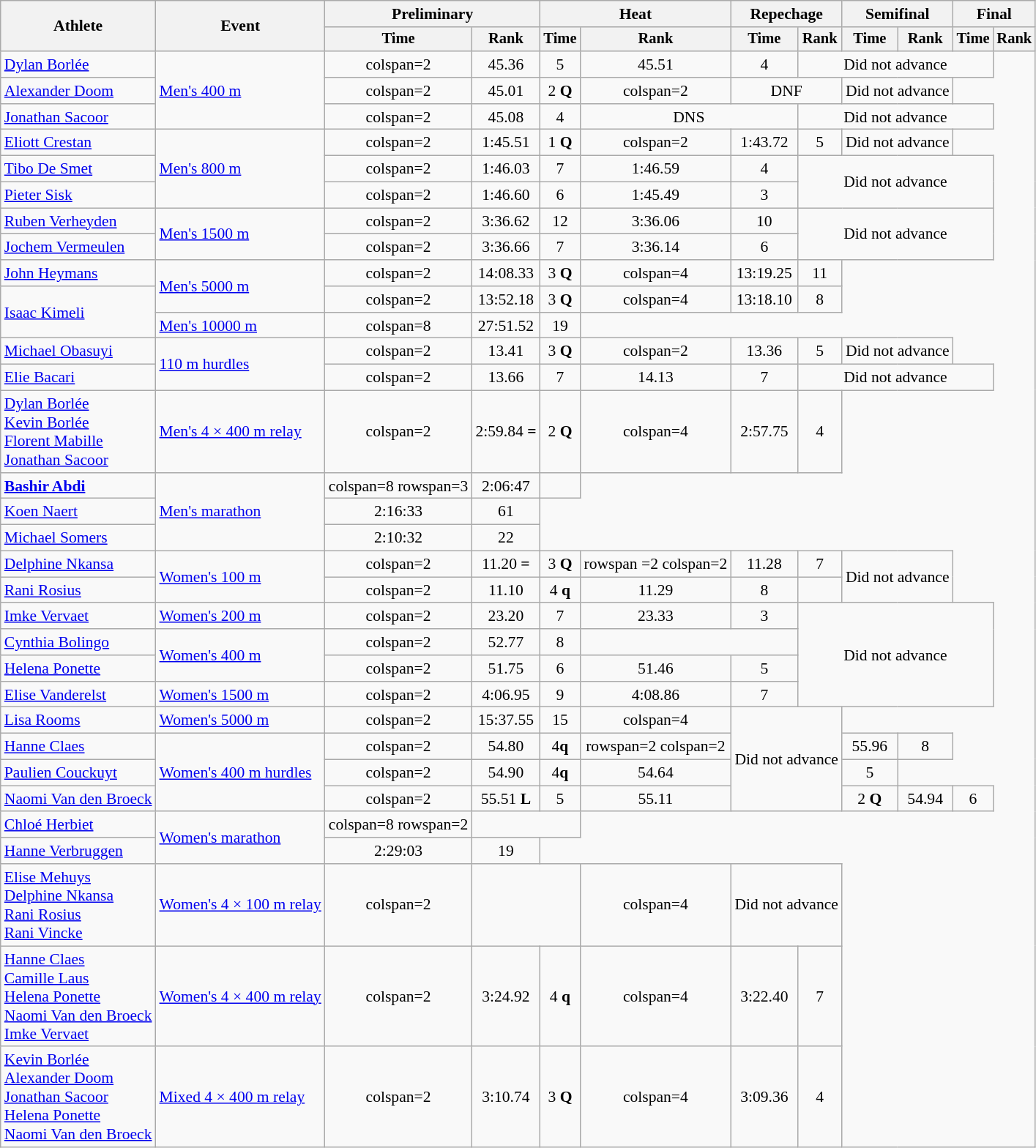<table class="wikitable" style="font-size:90%">
<tr>
<th rowspan=2>Athlete</th>
<th rowspan=2>Event</th>
<th colspan=2>Preliminary</th>
<th colspan=2>Heat</th>
<th colspan=2>Repechage</th>
<th colspan=2>Semifinal</th>
<th colspan=2>Final</th>
</tr>
<tr style=font-size:95%>
<th>Time</th>
<th>Rank</th>
<th>Time</th>
<th>Rank</th>
<th>Time</th>
<th>Rank</th>
<th>Time</th>
<th>Rank</th>
<th>Time</th>
<th>Rank</th>
</tr>
<tr align=center>
<td align=left><a href='#'>Dylan Borlée</a></td>
<td align=left rowspan=3><a href='#'>Men's 400 m</a></td>
<td>colspan=2 </td>
<td>45.36</td>
<td>5</td>
<td>45.51</td>
<td>4</td>
<td colspan=4>Did not advance</td>
</tr>
<tr align=center>
<td align=left><a href='#'>Alexander Doom</a></td>
<td>colspan=2 </td>
<td>45.01</td>
<td>2 <strong>Q</strong></td>
<td>colspan=2 </td>
<td colspan=2>DNF</td>
<td colspan=2>Did not advance</td>
</tr>
<tr align=center>
<td align=left><a href='#'>Jonathan Sacoor</a></td>
<td>colspan=2 </td>
<td>45.08</td>
<td>4</td>
<td colspan=2>DNS</td>
<td colspan=4>Did not advance</td>
</tr>
<tr align=center>
<td align=left><a href='#'>Eliott Crestan</a></td>
<td align=left rowspan=3><a href='#'>Men's 800 m</a></td>
<td>colspan=2 </td>
<td>1:45.51</td>
<td>1 <strong>Q</strong></td>
<td>colspan=2 </td>
<td>1:43.72</td>
<td>5</td>
<td colspan=2>Did not advance</td>
</tr>
<tr align=center>
<td align=left><a href='#'>Tibo De Smet</a></td>
<td>colspan=2 </td>
<td>1:46.03</td>
<td>7</td>
<td>1:46.59</td>
<td>4</td>
<td rowspan=2 colspan=4>Did not advance</td>
</tr>
<tr align=center>
<td align=left><a href='#'>Pieter Sisk</a></td>
<td>colspan=2 </td>
<td>1:46.60</td>
<td>6</td>
<td>1:45.49</td>
<td>3</td>
</tr>
<tr align=center>
<td align=left><a href='#'>Ruben Verheyden</a></td>
<td align=left rowspan=2><a href='#'>Men's 1500 m</a></td>
<td>colspan=2 </td>
<td>3:36.62</td>
<td>12</td>
<td>3:36.06</td>
<td>10</td>
<td rowspan=2 colspan=4>Did not advance</td>
</tr>
<tr align=center>
<td align=left><a href='#'>Jochem Vermeulen</a></td>
<td>colspan=2 </td>
<td>3:36.66</td>
<td>7</td>
<td>3:36.14</td>
<td>6</td>
</tr>
<tr align=center>
<td align=left><a href='#'>John Heymans</a></td>
<td align=left rowspan=2><a href='#'>Men's 5000 m</a></td>
<td>colspan=2 </td>
<td>14:08.33</td>
<td>3 <strong>Q</strong></td>
<td>colspan=4 </td>
<td>13:19.25</td>
<td>11</td>
</tr>
<tr align="center">
<td align="left" rowspan=2><a href='#'>Isaac Kimeli</a></td>
<td>colspan=2 </td>
<td>13:52.18</td>
<td>3 <strong>Q</strong></td>
<td>colspan=4 </td>
<td>13:18.10</td>
<td>8</td>
</tr>
<tr align="center">
<td align="left"><a href='#'>Men's 10000 m</a></td>
<td>colspan=8 </td>
<td>27:51.52</td>
<td>19</td>
</tr>
<tr align=center>
<td align="left"><a href='#'>Michael Obasuyi</a></td>
<td align="left" rowspan=2><a href='#'>110 m hurdles</a></td>
<td>colspan=2 </td>
<td>13.41</td>
<td>3 <strong>Q</strong></td>
<td>colspan=2 </td>
<td>13.36</td>
<td>5</td>
<td colspan=2>Did not advance</td>
</tr>
<tr align=center>
<td align="left"><a href='#'>Elie Bacari</a></td>
<td>colspan=2 </td>
<td>13.66</td>
<td>7</td>
<td>14.13</td>
<td>7</td>
<td colspan=4>Did not advance</td>
</tr>
<tr align=center>
<td align=left><a href='#'>Dylan Borlée</a><br><a href='#'>Kevin Borlée</a><br><a href='#'>Florent Mabille</a><br><a href='#'>Jonathan Sacoor</a></td>
<td align=left><a href='#'>Men's 4 × 400 m relay</a></td>
<td>colspan=2 </td>
<td>2:59.84 <strong>=</strong></td>
<td>2 <strong>Q</strong></td>
<td>colspan=4  </td>
<td>2:57.75 <strong></strong></td>
<td>4</td>
</tr>
<tr align=center>
<td align=left><strong><a href='#'>Bashir Abdi</a></strong></td>
<td align=left rowspan=3><a href='#'>Men's marathon</a></td>
<td>colspan=8 rowspan=3 </td>
<td>2:06:47 <strong></strong></td>
<td></td>
</tr>
<tr align=center>
<td align=left><a href='#'>Koen Naert</a></td>
<td>2:16:33 <strong></strong></td>
<td>61</td>
</tr>
<tr align=center>
<td align=left><a href='#'>Michael Somers</a></td>
<td>2:10:32</td>
<td>22</td>
</tr>
<tr align=center>
<td align=left><a href='#'>Delphine Nkansa</a></td>
<td align=left rowspan=2><a href='#'>Women's 100 m</a></td>
<td>colspan=2 </td>
<td>11.20 <strong>=</strong></td>
<td>3 <strong>Q</strong></td>
<td>rowspan =2 colspan=2 </td>
<td>11.28</td>
<td>7</td>
<td rowspan=2 colspan=2>Did not advance</td>
</tr>
<tr align=center>
<td align=left><a href='#'>Rani Rosius</a></td>
<td>colspan=2 </td>
<td>11.10 <strong></strong></td>
<td>4 <strong>q</strong></td>
<td>11.29</td>
<td>8</td>
</tr>
<tr align=center>
<td align=left><a href='#'>Imke Vervaet</a></td>
<td align=left><a href='#'>Women's 200 m</a></td>
<td>colspan=2 </td>
<td>23.20</td>
<td>7</td>
<td>23.33</td>
<td>3</td>
<td rowspan=4 colspan=4>Did not advance</td>
</tr>
<tr align=center>
<td align=left><a href='#'>Cynthia Bolingo</a></td>
<td align=left rowspan=2><a href='#'>Women's 400 m</a></td>
<td>colspan=2 </td>
<td>52.77 <strong></strong></td>
<td>8</td>
<td colspan=2></td>
</tr>
<tr align=center>
<td align=left><a href='#'>Helena Ponette</a></td>
<td>colspan=2 </td>
<td>51.75</td>
<td>6</td>
<td>51.46 <strong></strong></td>
<td>5</td>
</tr>
<tr align=center>
<td align=left><a href='#'>Elise Vanderelst</a></td>
<td align=left><a href='#'>Women's 1500 m</a></td>
<td>colspan=2 </td>
<td>4:06.95</td>
<td>9</td>
<td>4:08.86</td>
<td>7</td>
</tr>
<tr align="center">
<td align="left"><a href='#'>Lisa Rooms</a></td>
<td align=left><a href='#'>Women's 5000 m</a></td>
<td>colspan=2 </td>
<td>15:37.55</td>
<td>15</td>
<td>colspan=4 </td>
<td rowspan=4 colspan=2>Did not advance</td>
</tr>
<tr align=center>
<td align=left><a href='#'>Hanne Claes</a></td>
<td align=left rowspan=3><a href='#'>Women's 400 m hurdles</a></td>
<td>colspan=2 </td>
<td>54.80 <strong></strong></td>
<td>4<strong>q</strong></td>
<td>rowspan=2 colspan=2 </td>
<td>55.96</td>
<td>8</td>
</tr>
<tr align=center>
<td align=left><a href='#'>Paulien Couckuyt</a></td>
<td>colspan=2 </td>
<td>54.90 <strong></strong></td>
<td>4<strong>q</strong></td>
<td>54.64 <strong></strong></td>
<td>5</td>
</tr>
<tr align=center>
<td align=left><a href='#'>Naomi Van den Broeck</a></td>
<td>colspan=2 </td>
<td>55.51 <strong>L</strong></td>
<td>5</td>
<td>55.11</td>
<td>2 <strong>Q</strong></td>
<td>54.94</td>
<td>6</td>
</tr>
<tr align=center>
<td align=left><a href='#'>Chloé Herbiet</a></td>
<td align=left rowspan=2><a href='#'>Women's marathon</a></td>
<td>colspan=8 rowspan=2 </td>
<td colspan=2></td>
</tr>
<tr align=center>
<td align=left><a href='#'>Hanne Verbruggen</a></td>
<td>2:29:03 <strong></strong></td>
<td>19</td>
</tr>
<tr align=center>
<td align=left><a href='#'>Elise Mehuys</a><br><a href='#'>Delphine Nkansa</a><br><a href='#'>Rani Rosius</a><br><a href='#'>Rani Vincke</a></td>
<td align=left><a href='#'>Women's 4 × 100 m relay</a></td>
<td>colspan=2 </td>
<td colspan=2></td>
<td>colspan=4  </td>
<td colspan=2>Did not advance</td>
</tr>
<tr align=center>
<td align=left><a href='#'>Hanne Claes</a><br><a href='#'>Camille Laus</a><br><a href='#'>Helena Ponette</a><br><a href='#'>Naomi Van den Broeck</a><br><a href='#'>Imke Vervaet</a></td>
<td align=left><a href='#'>Women's 4 × 400 m relay</a></td>
<td>colspan=2 </td>
<td>3:24.92</td>
<td>4 <strong>q</strong></td>
<td>colspan=4  </td>
<td>3:22.40 <strong></strong></td>
<td>7</td>
</tr>
<tr align=center>
<td align=left><a href='#'>Kevin Borlée</a><br><a href='#'>Alexander Doom</a><br><a href='#'>Jonathan Sacoor</a><br><a href='#'>Helena Ponette</a><br><a href='#'>Naomi Van den Broeck</a></td>
<td align=left><a href='#'>Mixed 4 × 400 m relay</a></td>
<td>colspan=2 </td>
<td>3:10.74 <strong></strong></td>
<td>3 <strong>Q</strong></td>
<td>colspan=4  </td>
<td>3:09.36 <strong></strong></td>
<td>4</td>
</tr>
</table>
